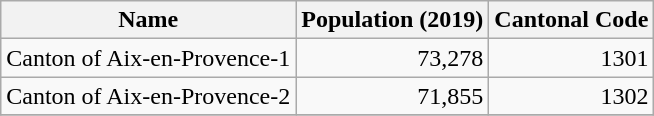<table class="wikitable">
<tr>
<th>Name</th>
<th>Population (2019)</th>
<th>Cantonal Code</th>
</tr>
<tr>
<td>Canton of Aix-en-Provence-1</td>
<td align="right">73,278</td>
<td align="right">1301</td>
</tr>
<tr>
<td>Canton of Aix-en-Provence-2</td>
<td align="right">71,855</td>
<td align="right">1302</td>
</tr>
<tr>
</tr>
</table>
